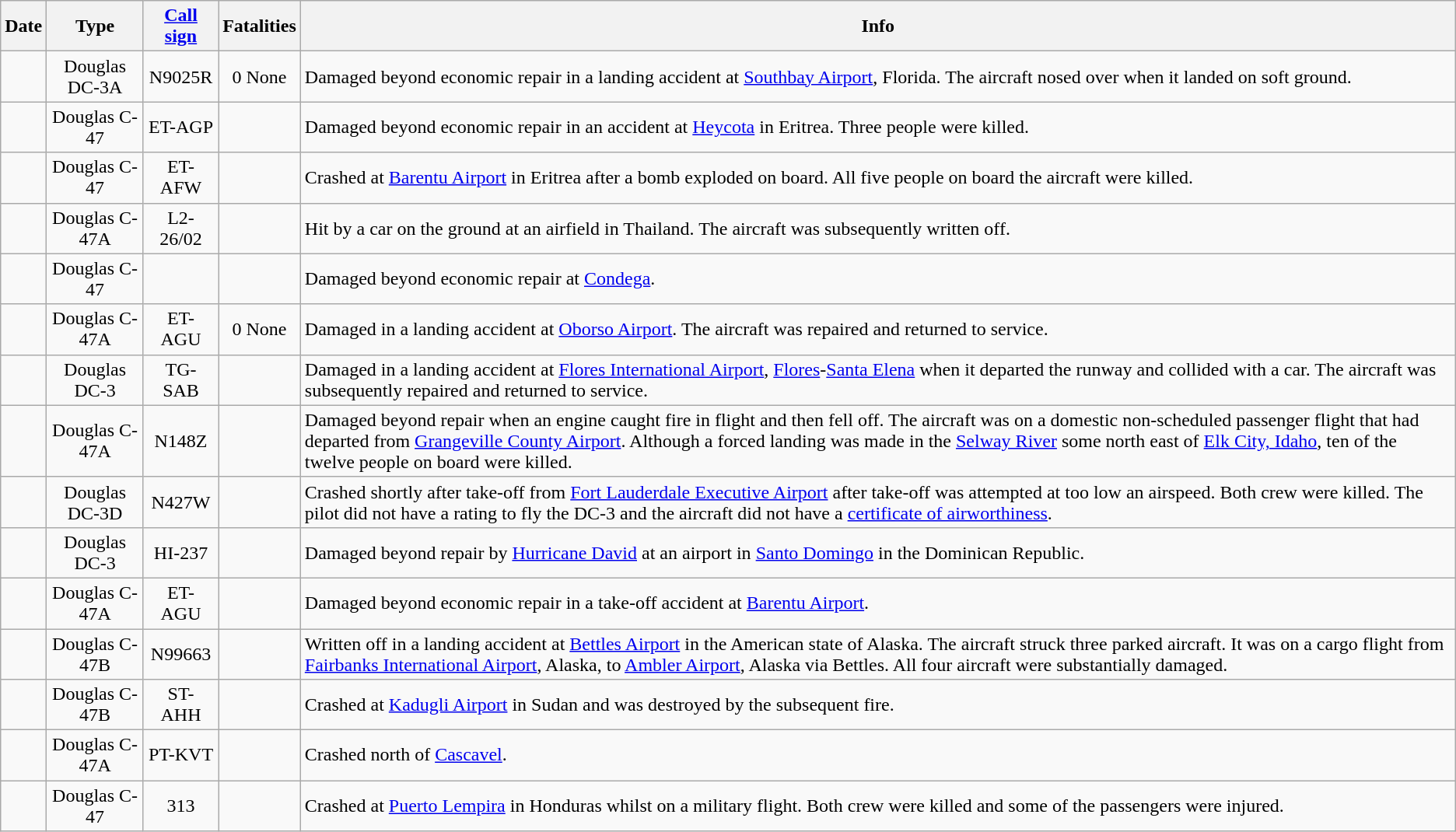<table class="wikitable sortable">
<tr>
<th>Date</th>
<th>Type</th>
<th><a href='#'>Call sign</a></th>
<th>Fatalities</th>
<th class="unsortable">Info</th>
</tr>
<tr>
<td></td>
<td style="text-align: center;">Douglas DC-3A</td>
<td style="text-align: center;">N9025R</td>
<td style="text-align: center;"><span>0</span> None</td>
<td>Damaged beyond economic repair in a landing accident at <a href='#'>Southbay Airport</a>, Florida. The aircraft nosed over when it landed on soft ground.</td>
</tr>
<tr>
<td></td>
<td style="text-align: center;">Douglas C-47</td>
<td style="text-align: center;">ET-AGP</td>
<td></td>
<td>Damaged beyond economic repair in an accident at <a href='#'>Heycota</a> in Eritrea. Three people were killed.</td>
</tr>
<tr>
<td></td>
<td style="text-align: center;">Douglas C-47</td>
<td style="text-align: center;">ET-AFW</td>
<td style="text-align: center;"></td>
<td>Crashed at <a href='#'>Barentu Airport</a> in Eritrea after a bomb exploded on board. All five people on board the aircraft were killed.</td>
</tr>
<tr>
<td></td>
<td style="text-align: center;">Douglas C-47A</td>
<td style="text-align: center;">L2-26/02</td>
<td></td>
<td>Hit by a car on the ground at an airfield in Thailand. The aircraft was subsequently written off.</td>
</tr>
<tr>
<td></td>
<td style="text-align: center;">Douglas C-47</td>
<td></td>
<td></td>
<td>Damaged beyond economic repair at <a href='#'>Condega</a>.</td>
</tr>
<tr>
<td></td>
<td style="text-align: center;">Douglas C-47A</td>
<td style="text-align: center;">ET-AGU</td>
<td style="text-align: center;"><span>0</span> None</td>
<td>Damaged in a landing accident at <a href='#'>Oborso Airport</a>. The aircraft was repaired and returned to service.</td>
</tr>
<tr>
<td></td>
<td style="text-align: center;">Douglas DC-3</td>
<td style="text-align: center;">TG-SAB</td>
<td></td>
<td>Damaged in a landing accident at <a href='#'>Flores International Airport</a>, <a href='#'>Flores</a>-<a href='#'>Santa Elena</a> when it departed the runway and collided with a car. The aircraft was subsequently repaired and returned to service.</td>
</tr>
<tr>
<td></td>
<td style="text-align: center;">Douglas C-47A</td>
<td style="text-align: center;">N148Z</td>
<td style="text-align: center;"></td>
<td>Damaged beyond repair when an engine caught fire in flight and then fell off. The aircraft was on a domestic non-scheduled passenger flight that had departed from <a href='#'>Grangeville County Airport</a>. Although a forced landing was made in the <a href='#'>Selway River</a> some  north east of <a href='#'>Elk City, Idaho</a>, ten of the twelve people on board were killed.</td>
</tr>
<tr>
<td></td>
<td style="text-align: center;">Douglas DC-3D</td>
<td style="text-align: center;">N427W</td>
<td style="text-align: center;"></td>
<td>Crashed shortly after take-off from <a href='#'>Fort Lauderdale Executive Airport</a> after take-off was attempted at too low an airspeed. Both crew were killed. The pilot did not have a rating to fly the DC-3 and the aircraft did not have a <a href='#'>certificate of airworthiness</a>.</td>
</tr>
<tr>
<td></td>
<td style="text-align: center;">Douglas DC-3</td>
<td style="text-align: center;">HI-237</td>
<td></td>
<td>Damaged beyond repair by <a href='#'>Hurricane David</a> at an airport in <a href='#'>Santo Domingo</a> in the Dominican Republic.</td>
</tr>
<tr>
<td></td>
<td style="text-align: center;">Douglas C-47A</td>
<td style="text-align: center;">ET-AGU</td>
<td></td>
<td>Damaged beyond economic repair in a take-off accident at <a href='#'>Barentu Airport</a>.</td>
</tr>
<tr>
<td></td>
<td style="text-align: center;">Douglas C-47B</td>
<td style="text-align: center;">N99663</td>
<td style="text-align: center;"></td>
<td>Written off in a landing accident at <a href='#'>Bettles Airport</a> in the American state of Alaska. The aircraft struck three parked aircraft. It was on a cargo flight from <a href='#'>Fairbanks International Airport</a>, Alaska, to <a href='#'>Ambler Airport</a>, Alaska via Bettles. All four aircraft were substantially damaged.</td>
</tr>
<tr>
<td></td>
<td style="text-align: center;">Douglas C-47B</td>
<td style="text-align: center;">ST-AHH</td>
<td></td>
<td>Crashed at <a href='#'>Kadugli Airport</a> in Sudan and was destroyed by the subsequent fire.</td>
</tr>
<tr>
<td></td>
<td style="text-align: center;">Douglas C-47A</td>
<td style="text-align: center;">PT-KVT</td>
<td></td>
<td>Crashed  north of <a href='#'>Cascavel</a>.</td>
</tr>
<tr>
<td></td>
<td style="text-align: center;">Douglas C-47</td>
<td style="text-align: center;">313</td>
<td style="text-align: center;"></td>
<td>Crashed at <a href='#'>Puerto Lempira</a> in Honduras whilst on a military flight. Both crew were killed and some of the passengers were injured.</td>
</tr>
</table>
